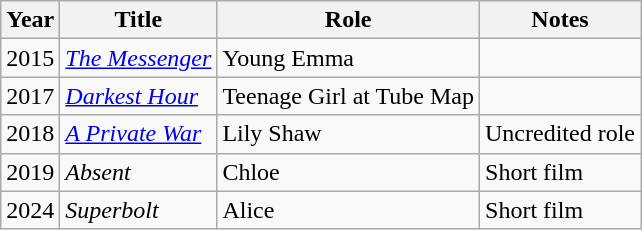<table class="wikitable sortable">
<tr>
<th>Year</th>
<th>Title</th>
<th>Role</th>
<th class="unsortable">Notes</th>
</tr>
<tr>
<td>2015</td>
<td><em><a href='#'>The Messenger</a></em></td>
<td>Young Emma</td>
<td></td>
</tr>
<tr>
<td>2017</td>
<td><em><a href='#'>Darkest Hour</a></em></td>
<td>Teenage Girl at Tube Map</td>
<td></td>
</tr>
<tr>
<td>2018</td>
<td><em><a href='#'>A Private War</a></em></td>
<td>Lily Shaw</td>
<td>Uncredited role</td>
</tr>
<tr>
<td>2019</td>
<td><em>Absent</em></td>
<td>Chloe</td>
<td>Short film</td>
</tr>
<tr>
<td>2024</td>
<td><em>Superbolt</em></td>
<td>Alice</td>
<td>Short film</td>
</tr>
</table>
